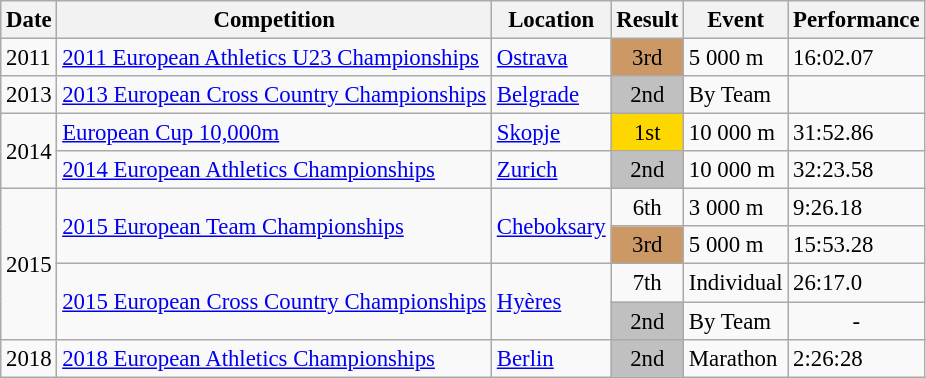<table class="wikitable" style="border-collapse: collapse; font-size: 95%;">
<tr>
<th scope=col>Date</th>
<th scope=col>Competition</th>
<th scope=col>Location</th>
<th scope=col>Result</th>
<th scope=col>Event</th>
<th scope=col>Performance</th>
</tr>
<tr>
<td>2011</td>
<td><a href='#'>2011 European Athletics U23 Championships</a></td>
<td><a href='#'>Ostrava</a></td>
<td bgcolor="cc9966" align="center">3rd</td>
<td>5 000 m</td>
<td>16:02.07</td>
</tr>
<tr>
<td>2013</td>
<td><a href='#'>2013 European Cross Country Championships</a></td>
<td><a href='#'>Belgrade</a></td>
<td align="center" bgcolor=silver>2nd</td>
<td>By Team</td>
<td></td>
</tr>
<tr>
<td rowspan=2>2014</td>
<td><a href='#'>European Cup 10,000m</a></td>
<td><a href='#'>Skopje</a></td>
<td align="center" bgcolor=gold>1st</td>
<td>10 000 m</td>
<td>31:52.86</td>
</tr>
<tr>
<td><a href='#'>2014 European Athletics Championships</a></td>
<td><a href='#'>Zurich</a></td>
<td align="center" bgcolor=silver>2nd</td>
<td>10 000 m</td>
<td>32:23.58</td>
</tr>
<tr>
<td rowspan=4>2015</td>
<td rowspan=2><a href='#'>2015 European Team Championships</a></td>
<td rowspan=2><a href='#'>Cheboksary</a></td>
<td align="center">6th</td>
<td>3 000 m</td>
<td>9:26.18</td>
</tr>
<tr>
<td bgcolor=cc9966 align="center">3rd</td>
<td>5 000 m</td>
<td>15:53.28</td>
</tr>
<tr>
<td rowspan=2><a href='#'>2015 European Cross Country Championships</a></td>
<td rowspan=2><a href='#'>Hyères</a></td>
<td align="center">7th</td>
<td>Individual</td>
<td>26:17.0</td>
</tr>
<tr>
<td align="center" bgcolor=silver>2nd</td>
<td>By Team</td>
<td align="center">-</td>
</tr>
<tr>
<td rowspan=1>2018</td>
<td><a href='#'>2018 European Athletics Championships</a></td>
<td><a href='#'>Berlin</a></td>
<td align="center" bgcolor=silver>2nd</td>
<td>Marathon</td>
<td>2:26:28</td>
</tr>
</table>
